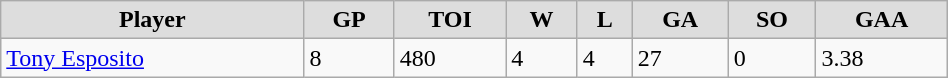<table class="wikitable" width="50%">
<tr align="center"  bgcolor="#dddddd">
<td><strong>Player</strong></td>
<td><strong>GP</strong></td>
<td><strong>TOI</strong></td>
<td><strong>W</strong></td>
<td><strong>L</strong></td>
<td><strong>GA</strong></td>
<td><strong>SO</strong></td>
<td><strong>GAA</strong></td>
</tr>
<tr>
<td><a href='#'>Tony Esposito</a></td>
<td>8</td>
<td>480</td>
<td>4</td>
<td>4</td>
<td>27</td>
<td>0</td>
<td>3.38</td>
</tr>
</table>
